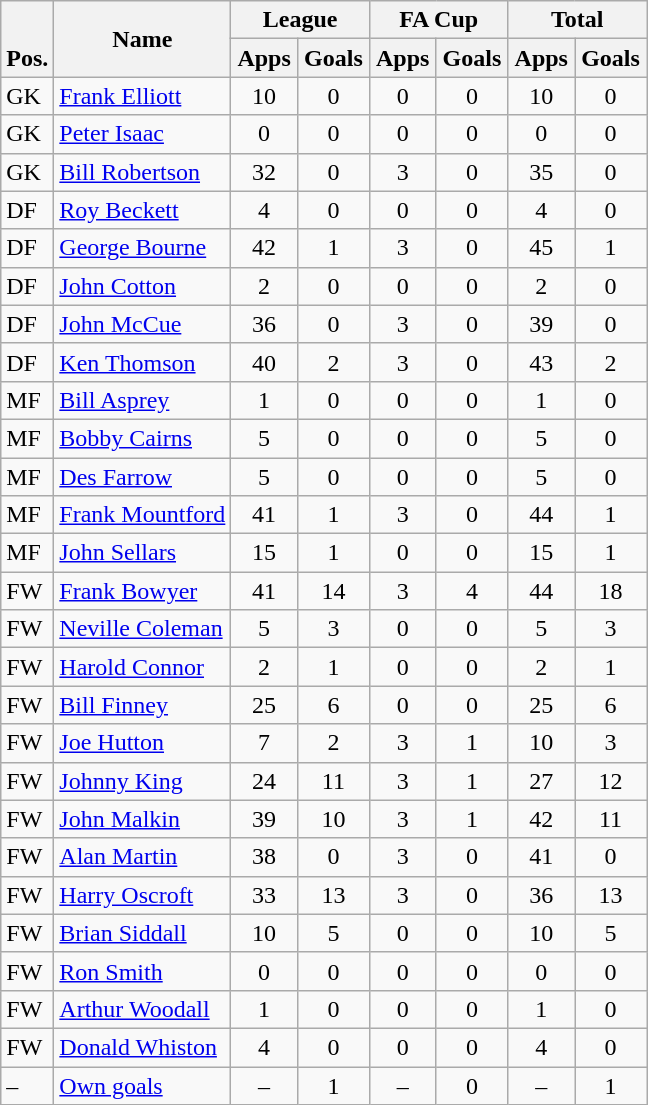<table class="wikitable" style="text-align:center">
<tr>
<th rowspan="2" valign="bottom">Pos.</th>
<th rowspan="2">Name</th>
<th colspan="2" width="85">League</th>
<th colspan="2" width="85">FA Cup</th>
<th colspan="2" width="85">Total</th>
</tr>
<tr>
<th>Apps</th>
<th>Goals</th>
<th>Apps</th>
<th>Goals</th>
<th>Apps</th>
<th>Goals</th>
</tr>
<tr>
<td align="left">GK</td>
<td align="left"> <a href='#'>Frank Elliott</a></td>
<td>10</td>
<td>0</td>
<td>0</td>
<td>0</td>
<td>10</td>
<td>0</td>
</tr>
<tr>
<td align="left">GK</td>
<td align="left"> <a href='#'>Peter Isaac</a></td>
<td>0</td>
<td>0</td>
<td>0</td>
<td>0</td>
<td>0</td>
<td>0</td>
</tr>
<tr>
<td align="left">GK</td>
<td align="left"> <a href='#'>Bill Robertson</a></td>
<td>32</td>
<td>0</td>
<td>3</td>
<td>0</td>
<td>35</td>
<td>0</td>
</tr>
<tr>
<td align="left">DF</td>
<td align="left"> <a href='#'>Roy Beckett</a></td>
<td>4</td>
<td>0</td>
<td>0</td>
<td>0</td>
<td>4</td>
<td>0</td>
</tr>
<tr>
<td align="left">DF</td>
<td align="left"> <a href='#'>George Bourne</a></td>
<td>42</td>
<td>1</td>
<td>3</td>
<td>0</td>
<td>45</td>
<td>1</td>
</tr>
<tr>
<td align="left">DF</td>
<td align="left"> <a href='#'>John Cotton</a></td>
<td>2</td>
<td>0</td>
<td>0</td>
<td>0</td>
<td>2</td>
<td>0</td>
</tr>
<tr>
<td align="left">DF</td>
<td align="left"> <a href='#'>John McCue</a></td>
<td>36</td>
<td>0</td>
<td>3</td>
<td>0</td>
<td>39</td>
<td>0</td>
</tr>
<tr>
<td align="left">DF</td>
<td align="left"> <a href='#'>Ken Thomson</a></td>
<td>40</td>
<td>2</td>
<td>3</td>
<td>0</td>
<td>43</td>
<td>2</td>
</tr>
<tr>
<td align="left">MF</td>
<td align="left"> <a href='#'>Bill Asprey</a></td>
<td>1</td>
<td>0</td>
<td>0</td>
<td>0</td>
<td>1</td>
<td>0</td>
</tr>
<tr>
<td align="left">MF</td>
<td align="left"> <a href='#'>Bobby Cairns</a></td>
<td>5</td>
<td>0</td>
<td>0</td>
<td>0</td>
<td>5</td>
<td>0</td>
</tr>
<tr>
<td align="left">MF</td>
<td align="left"> <a href='#'>Des Farrow</a></td>
<td>5</td>
<td>0</td>
<td>0</td>
<td>0</td>
<td>5</td>
<td>0</td>
</tr>
<tr>
<td align="left">MF</td>
<td align="left"> <a href='#'>Frank Mountford</a></td>
<td>41</td>
<td>1</td>
<td>3</td>
<td>0</td>
<td>44</td>
<td>1</td>
</tr>
<tr>
<td align="left">MF</td>
<td align="left"> <a href='#'>John Sellars</a></td>
<td>15</td>
<td>1</td>
<td>0</td>
<td>0</td>
<td>15</td>
<td>1</td>
</tr>
<tr>
<td align="left">FW</td>
<td align="left"> <a href='#'>Frank Bowyer</a></td>
<td>41</td>
<td>14</td>
<td>3</td>
<td>4</td>
<td>44</td>
<td>18</td>
</tr>
<tr>
<td align="left">FW</td>
<td align="left"> <a href='#'>Neville Coleman</a></td>
<td>5</td>
<td>3</td>
<td>0</td>
<td>0</td>
<td>5</td>
<td>3</td>
</tr>
<tr>
<td align="left">FW</td>
<td align="left"> <a href='#'>Harold Connor</a></td>
<td>2</td>
<td>1</td>
<td>0</td>
<td>0</td>
<td>2</td>
<td>1</td>
</tr>
<tr>
<td align="left">FW</td>
<td align="left"> <a href='#'>Bill Finney</a></td>
<td>25</td>
<td>6</td>
<td>0</td>
<td>0</td>
<td>25</td>
<td>6</td>
</tr>
<tr>
<td align="left">FW</td>
<td align="left"> <a href='#'>Joe Hutton</a></td>
<td>7</td>
<td>2</td>
<td>3</td>
<td>1</td>
<td>10</td>
<td>3</td>
</tr>
<tr>
<td align="left">FW</td>
<td align="left"> <a href='#'>Johnny King</a></td>
<td>24</td>
<td>11</td>
<td>3</td>
<td>1</td>
<td>27</td>
<td>12</td>
</tr>
<tr>
<td align="left">FW</td>
<td align="left"> <a href='#'>John Malkin</a></td>
<td>39</td>
<td>10</td>
<td>3</td>
<td>1</td>
<td>42</td>
<td>11</td>
</tr>
<tr>
<td align="left">FW</td>
<td align="left"> <a href='#'>Alan Martin</a></td>
<td>38</td>
<td>0</td>
<td>3</td>
<td>0</td>
<td>41</td>
<td>0</td>
</tr>
<tr>
<td align="left">FW</td>
<td align="left"> <a href='#'>Harry Oscroft</a></td>
<td>33</td>
<td>13</td>
<td>3</td>
<td>0</td>
<td>36</td>
<td>13</td>
</tr>
<tr>
<td align="left">FW</td>
<td align="left"> <a href='#'>Brian Siddall</a></td>
<td>10</td>
<td>5</td>
<td>0</td>
<td>0</td>
<td>10</td>
<td>5</td>
</tr>
<tr>
<td align="left">FW</td>
<td align="left"> <a href='#'>Ron Smith</a></td>
<td>0</td>
<td>0</td>
<td>0</td>
<td>0</td>
<td>0</td>
<td>0</td>
</tr>
<tr>
<td align="left">FW</td>
<td align="left"> <a href='#'>Arthur Woodall</a></td>
<td>1</td>
<td>0</td>
<td>0</td>
<td>0</td>
<td>1</td>
<td>0</td>
</tr>
<tr>
<td align="left">FW</td>
<td align="left"> <a href='#'>Donald Whiston</a></td>
<td>4</td>
<td>0</td>
<td>0</td>
<td>0</td>
<td>4</td>
<td>0</td>
</tr>
<tr>
<td align="left">–</td>
<td align="left"><a href='#'>Own goals</a></td>
<td>–</td>
<td>1</td>
<td>–</td>
<td>0</td>
<td>–</td>
<td>1</td>
</tr>
</table>
